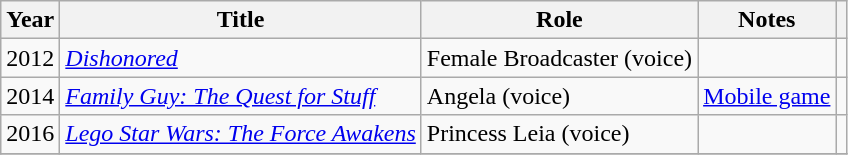<table class="wikitable sortable plainrowheaders">
<tr>
<th scope="col">Year</th>
<th scope="col">Title</th>
<th scope="col">Role</th>
<th scope="col" class="unsortable">Notes</th>
<th scope="col" class="unsortable"></th>
</tr>
<tr>
<td>2012</td>
<td><em><a href='#'>Dishonored</a></em></td>
<td>Female Broadcaster (voice)</td>
<td></td>
<td style="text-align:center;"></td>
</tr>
<tr>
<td>2014</td>
<td><em><a href='#'>Family Guy: The Quest for Stuff</a></em></td>
<td>Angela (voice)</td>
<td><a href='#'>Mobile game</a></td>
<td style="text-align:center;"></td>
</tr>
<tr>
<td>2016</td>
<td><em><a href='#'>Lego Star Wars: The Force Awakens</a></em></td>
<td>Princess Leia (voice)</td>
<td></td>
<td style="text-align:center;"></td>
</tr>
<tr>
</tr>
</table>
